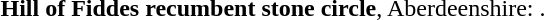<table border="0">
<tr>
<td></td>
<td><strong>Hill of Fiddes recumbent stone circle</strong>, Aberdeenshire: .</td>
</tr>
</table>
